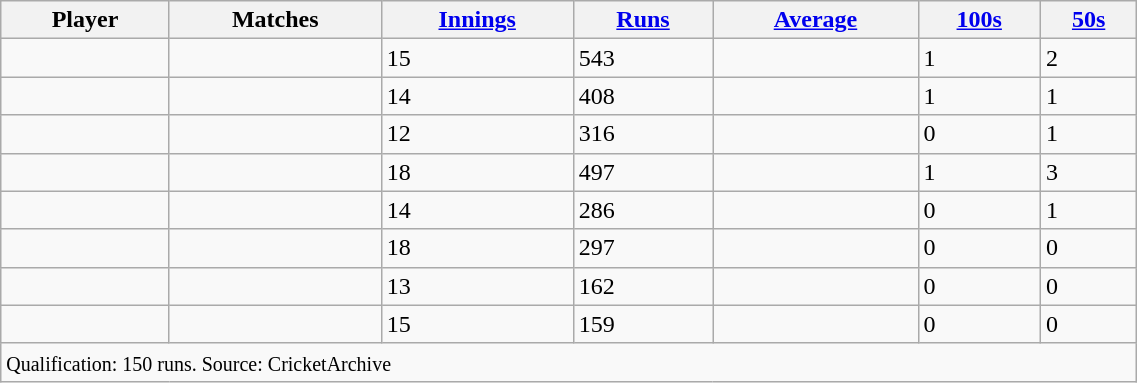<table class="wikitable sortable" style="width:60%;">
<tr>
<th>Player</th>
<th>Matches</th>
<th><a href='#'>Innings</a></th>
<th><a href='#'>Runs</a></th>
<th><a href='#'>Average</a></th>
<th><a href='#'>100s</a></th>
<th><a href='#'>50s</a></th>
</tr>
<tr>
<td></td>
<td></td>
<td>15</td>
<td>543</td>
<td></td>
<td>1</td>
<td>2</td>
</tr>
<tr>
<td></td>
<td></td>
<td>14</td>
<td>408</td>
<td></td>
<td>1</td>
<td>1</td>
</tr>
<tr>
<td></td>
<td></td>
<td>12</td>
<td>316</td>
<td></td>
<td>0</td>
<td>1</td>
</tr>
<tr>
<td></td>
<td></td>
<td>18</td>
<td>497</td>
<td></td>
<td>1</td>
<td>3</td>
</tr>
<tr>
<td></td>
<td></td>
<td>14</td>
<td>286</td>
<td></td>
<td>0</td>
<td>1</td>
</tr>
<tr>
<td></td>
<td></td>
<td>18</td>
<td>297</td>
<td></td>
<td>0</td>
<td>0</td>
</tr>
<tr>
<td></td>
<td></td>
<td>13</td>
<td>162</td>
<td></td>
<td>0</td>
<td>0</td>
</tr>
<tr>
<td></td>
<td></td>
<td>15</td>
<td>159</td>
<td></td>
<td>0</td>
<td>0</td>
</tr>
<tr class="unsortable">
<td colspan="8"><small>Qualification: 150 runs.  Source: CricketArchive</small></td>
</tr>
</table>
